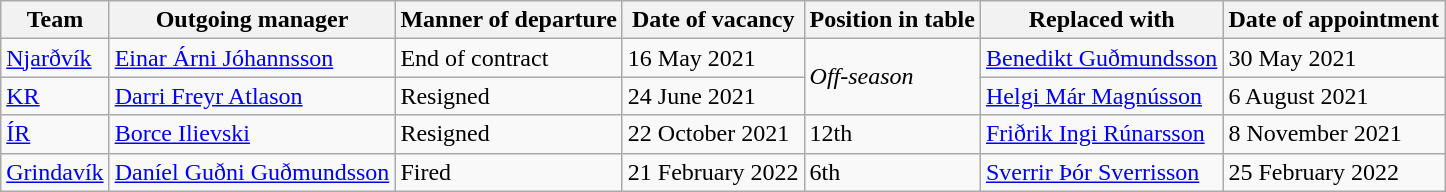<table class="wikitable sortable">
<tr>
<th>Team</th>
<th>Outgoing manager</th>
<th>Manner of departure</th>
<th>Date of vacancy</th>
<th>Position in table</th>
<th>Replaced with</th>
<th>Date of appointment</th>
</tr>
<tr>
<td><a href='#'>Njarðvík</a></td>
<td> <a href='#'>Einar Árni Jóhannsson</a></td>
<td>End of contract</td>
<td>16 May 2021</td>
<td rowspan=2><em>Off-season</em></td>
<td> <a href='#'>Benedikt Guðmundsson</a></td>
<td>30 May 2021</td>
</tr>
<tr>
<td><a href='#'>KR</a></td>
<td> <a href='#'>Darri Freyr Atlason</a></td>
<td>Resigned</td>
<td>24 June 2021</td>
<td> <a href='#'>Helgi Már Magnússon</a></td>
<td>6 August 2021</td>
</tr>
<tr>
<td><a href='#'>ÍR</a></td>
<td> <a href='#'>Borce Ilievski</a></td>
<td>Resigned</td>
<td>22 October 2021</td>
<td>12th</td>
<td> <a href='#'>Friðrik Ingi Rúnarsson</a></td>
<td>8 November 2021</td>
</tr>
<tr>
<td><a href='#'>Grindavík</a></td>
<td> <a href='#'>Daníel Guðni Guðmundsson</a></td>
<td>Fired</td>
<td>21 February 2022</td>
<td>6th</td>
<td> <a href='#'>Sverrir Þór Sverrisson</a></td>
<td>25 February 2022</td>
</tr>
</table>
